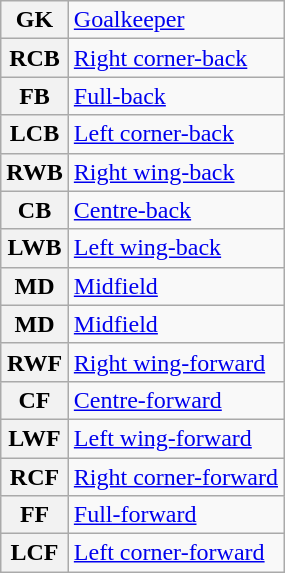<table class="wikitable">
<tr>
<th>GK</th>
<td><a href='#'>Goalkeeper</a></td>
</tr>
<tr>
<th>RCB</th>
<td><a href='#'>Right corner-back</a></td>
</tr>
<tr>
<th>FB</th>
<td><a href='#'>Full-back</a></td>
</tr>
<tr>
<th>LCB</th>
<td><a href='#'>Left corner-back</a></td>
</tr>
<tr>
<th>RWB</th>
<td><a href='#'>Right wing-back</a></td>
</tr>
<tr>
<th>CB</th>
<td><a href='#'>Centre-back</a></td>
</tr>
<tr>
<th>LWB</th>
<td><a href='#'>Left wing-back</a></td>
</tr>
<tr>
<th>MD</th>
<td><a href='#'>Midfield</a></td>
</tr>
<tr>
<th>MD</th>
<td><a href='#'>Midfield</a></td>
</tr>
<tr>
<th>RWF</th>
<td><a href='#'>Right wing-forward</a></td>
</tr>
<tr>
<th>CF</th>
<td><a href='#'>Centre-forward</a></td>
</tr>
<tr>
<th>LWF</th>
<td><a href='#'>Left wing-forward</a></td>
</tr>
<tr>
<th>RCF</th>
<td><a href='#'>Right corner-forward</a></td>
</tr>
<tr>
<th>FF</th>
<td><a href='#'>Full-forward</a></td>
</tr>
<tr>
<th>LCF</th>
<td><a href='#'>Left corner-forward</a></td>
</tr>
</table>
